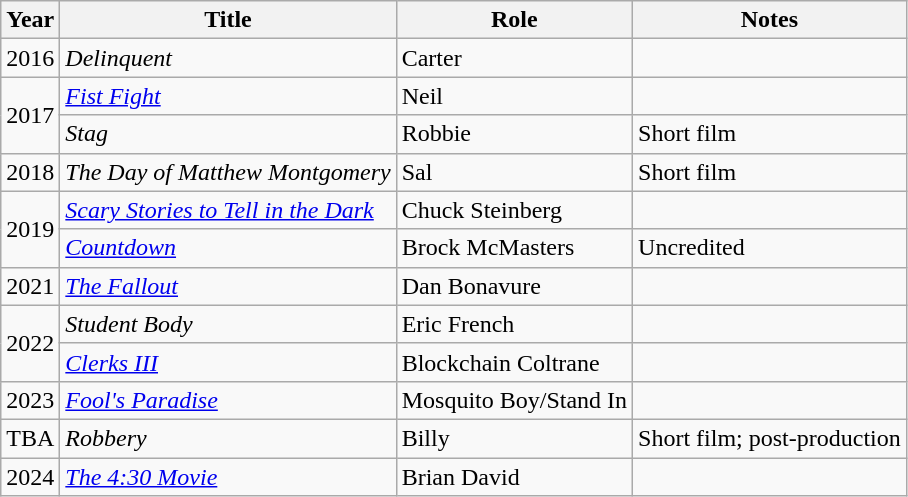<table class="wikitable">
<tr>
<th>Year</th>
<th>Title</th>
<th>Role</th>
<th>Notes</th>
</tr>
<tr>
<td>2016</td>
<td><em>Delinquent</em></td>
<td>Carter</td>
<td></td>
</tr>
<tr>
<td rowspan="2">2017</td>
<td><em><a href='#'>Fist Fight</a></em></td>
<td>Neil</td>
<td></td>
</tr>
<tr>
<td><em>Stag</em></td>
<td>Robbie</td>
<td>Short film</td>
</tr>
<tr>
<td>2018</td>
<td><em>The Day of Matthew Montgomery</em></td>
<td>Sal</td>
<td>Short film</td>
</tr>
<tr>
<td rowspan="2">2019</td>
<td><em><a href='#'>Scary Stories to Tell in the Dark</a></em></td>
<td>Chuck Steinberg</td>
<td></td>
</tr>
<tr>
<td><em><a href='#'>Countdown</a></em></td>
<td>Brock McMasters</td>
<td>Uncredited</td>
</tr>
<tr>
<td>2021</td>
<td><em><a href='#'>The Fallout</a></em></td>
<td>Dan Bonavure</td>
<td></td>
</tr>
<tr>
<td rowspan="2">2022</td>
<td><em>Student Body</em></td>
<td>Eric French</td>
<td></td>
</tr>
<tr>
<td><em><a href='#'>Clerks III</a></em></td>
<td>Blockchain Coltrane</td>
<td></td>
</tr>
<tr>
<td>2023</td>
<td><em> <a href='#'>Fool's Paradise</a></em></td>
<td>Mosquito Boy/Stand In</td>
<td></td>
</tr>
<tr>
<td rowspan="1">TBA</td>
<td><em>Robbery</em></td>
<td>Billy</td>
<td>Short film; post-production</td>
</tr>
<tr>
<td>2024</td>
<td><em> <a href='#'>The 4:30 Movie</a></em></td>
<td>Brian David</td>
<td></td>
</tr>
</table>
